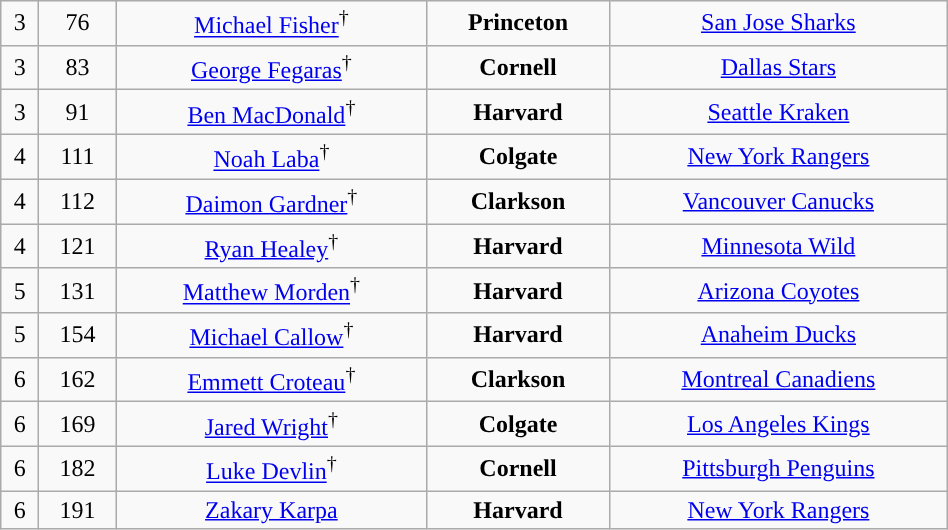<table class="wikitable sortable" width="50%">
<tr align="center" bgcolor="">
<td>3</td>
<td>76</td>
<td><a href='#'>Michael Fisher</a><sup>†</sup></td>
<td><strong>Princeton</strong></td>
<td><a href='#'>San Jose Sharks</a></td>
</tr>
<tr align="center" bgcolor="">
<td>3</td>
<td>83</td>
<td><a href='#'>George Fegaras</a><sup>†</sup></td>
<td><strong>Cornell</strong></td>
<td><a href='#'>Dallas Stars</a></td>
</tr>
<tr align="center" bgcolor="">
<td>3</td>
<td>91</td>
<td><a href='#'>Ben MacDonald</a><sup>†</sup></td>
<td><strong>Harvard</strong></td>
<td><a href='#'>Seattle Kraken</a></td>
</tr>
<tr align="center" bgcolor="">
<td>4</td>
<td>111</td>
<td><a href='#'>Noah Laba</a><sup>†</sup></td>
<td><strong>Colgate</strong></td>
<td><a href='#'>New York Rangers</a></td>
</tr>
<tr align="center" bgcolor="">
<td>4</td>
<td>112</td>
<td><a href='#'>Daimon Gardner</a><sup>†</sup></td>
<td><strong>Clarkson</strong></td>
<td><a href='#'>Vancouver Canucks</a></td>
</tr>
<tr align="center" bgcolor="">
<td>4</td>
<td>121</td>
<td><a href='#'>Ryan Healey</a><sup>†</sup></td>
<td><strong>Harvard</strong></td>
<td><a href='#'>Minnesota Wild</a></td>
</tr>
<tr align="center" bgcolor="">
<td>5</td>
<td>131</td>
<td><a href='#'>Matthew Morden</a><sup>†</sup></td>
<td><strong>Harvard</strong></td>
<td><a href='#'>Arizona Coyotes</a></td>
</tr>
<tr align="center" bgcolor="">
<td>5</td>
<td>154</td>
<td><a href='#'>Michael Callow</a><sup>†</sup></td>
<td><strong>Harvard</strong></td>
<td><a href='#'>Anaheim Ducks</a></td>
</tr>
<tr align="center" bgcolor="">
<td>6</td>
<td>162</td>
<td><a href='#'>Emmett Croteau</a><sup>†</sup></td>
<td><strong>Clarkson</strong></td>
<td><a href='#'>Montreal Canadiens</a></td>
</tr>
<tr align="center" bgcolor="">
<td>6</td>
<td>169</td>
<td><a href='#'>Jared Wright</a><sup>†</sup></td>
<td><strong>Colgate</strong></td>
<td><a href='#'>Los Angeles Kings</a></td>
</tr>
<tr align="center" bgcolor="">
<td>6</td>
<td>182</td>
<td><a href='#'>Luke Devlin</a><sup>†</sup></td>
<td><strong>Cornell</strong></td>
<td><a href='#'>Pittsburgh Penguins</a></td>
</tr>
<tr align="center" bgcolor="">
<td>6</td>
<td>191</td>
<td><a href='#'>Zakary Karpa</a></td>
<td><strong>Harvard</strong></td>
<td><a href='#'>New York Rangers</a></td>
</tr>
</table>
